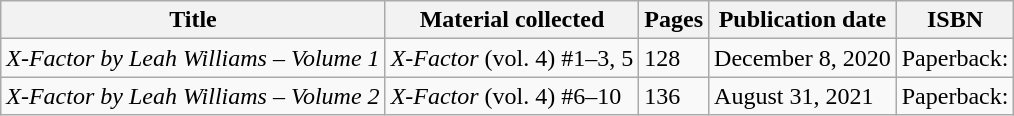<table class="wikitable">
<tr>
<th>Title</th>
<th>Material collected</th>
<th>Pages</th>
<th>Publication date</th>
<th>ISBN</th>
</tr>
<tr>
<td><em>X-Factor by Leah Williams – Volume 1</em></td>
<td><em>X-Factor</em> (vol. 4) #1–3, 5</td>
<td>128</td>
<td>December 8, 2020</td>
<td>Paperback: </td>
</tr>
<tr>
<td><em>X-Factor by Leah Williams – Volume 2</em></td>
<td><em>X-Factor</em> (vol. 4) #6–10</td>
<td>136</td>
<td>August 31, 2021</td>
<td>Paperback: </td>
</tr>
</table>
